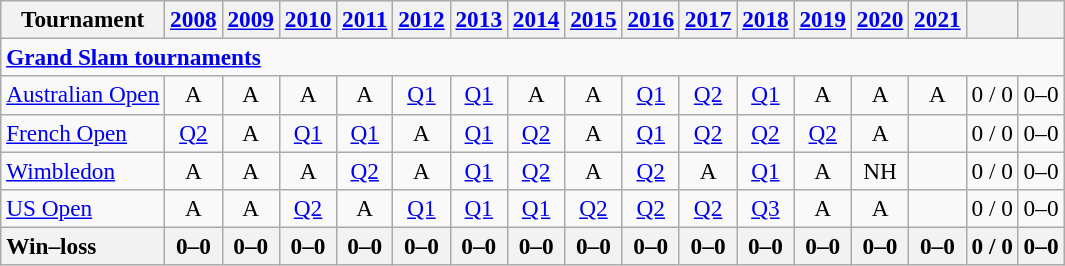<table class=wikitable style=text-align:center;font-size:97%>
<tr>
<th>Tournament</th>
<th><a href='#'>2008</a></th>
<th><a href='#'>2009</a></th>
<th><a href='#'>2010</a></th>
<th><a href='#'>2011</a></th>
<th><a href='#'>2012</a></th>
<th><a href='#'>2013</a></th>
<th><a href='#'>2014</a></th>
<th><a href='#'>2015</a></th>
<th><a href='#'>2016</a></th>
<th><a href='#'>2017</a></th>
<th><a href='#'>2018</a></th>
<th><a href='#'>2019</a></th>
<th><a href='#'>2020</a></th>
<th><a href='#'>2021</a></th>
<th></th>
<th></th>
</tr>
<tr>
<td colspan=20 align=left><a href='#'><strong>Grand Slam tournaments</strong></a></td>
</tr>
<tr>
<td align=left><a href='#'>Australian Open</a></td>
<td>A</td>
<td>A</td>
<td>A</td>
<td>A</td>
<td><a href='#'>Q1</a></td>
<td><a href='#'>Q1</a></td>
<td>A</td>
<td>A</td>
<td><a href='#'>Q1</a></td>
<td><a href='#'>Q2</a></td>
<td><a href='#'>Q1</a></td>
<td>A</td>
<td>A</td>
<td>A</td>
<td>0 / 0</td>
<td>0–0</td>
</tr>
<tr>
<td align=left><a href='#'>French Open</a></td>
<td><a href='#'>Q2</a></td>
<td>A</td>
<td><a href='#'>Q1</a></td>
<td><a href='#'>Q1</a></td>
<td>A</td>
<td><a href='#'>Q1</a></td>
<td><a href='#'>Q2</a></td>
<td>A</td>
<td><a href='#'>Q1</a></td>
<td><a href='#'>Q2</a></td>
<td><a href='#'>Q2</a></td>
<td><a href='#'>Q2</a></td>
<td>A</td>
<td></td>
<td>0 / 0</td>
<td>0–0</td>
</tr>
<tr>
<td align=left><a href='#'>Wimbledon</a></td>
<td>A</td>
<td>A</td>
<td>A</td>
<td><a href='#'>Q2</a></td>
<td>A</td>
<td><a href='#'>Q1</a></td>
<td><a href='#'>Q2</a></td>
<td>A</td>
<td><a href='#'>Q2</a></td>
<td>A</td>
<td><a href='#'>Q1</a></td>
<td>A</td>
<td>NH</td>
<td></td>
<td>0 / 0</td>
<td>0–0</td>
</tr>
<tr>
<td align=left><a href='#'>US Open</a></td>
<td>A</td>
<td>A</td>
<td><a href='#'>Q2</a></td>
<td>A</td>
<td><a href='#'>Q1</a></td>
<td><a href='#'>Q1</a></td>
<td><a href='#'>Q1</a></td>
<td><a href='#'>Q2</a></td>
<td><a href='#'>Q2</a></td>
<td><a href='#'>Q2</a></td>
<td><a href='#'>Q3</a></td>
<td>A</td>
<td>A</td>
<td></td>
<td>0 / 0</td>
<td>0–0</td>
</tr>
<tr>
<th style=text-align:left>Win–loss</th>
<th>0–0</th>
<th>0–0</th>
<th>0–0</th>
<th>0–0</th>
<th>0–0</th>
<th>0–0</th>
<th>0–0</th>
<th>0–0</th>
<th>0–0</th>
<th>0–0</th>
<th>0–0</th>
<th>0–0</th>
<th>0–0</th>
<th>0–0</th>
<th>0 / 0</th>
<th>0–0</th>
</tr>
</table>
